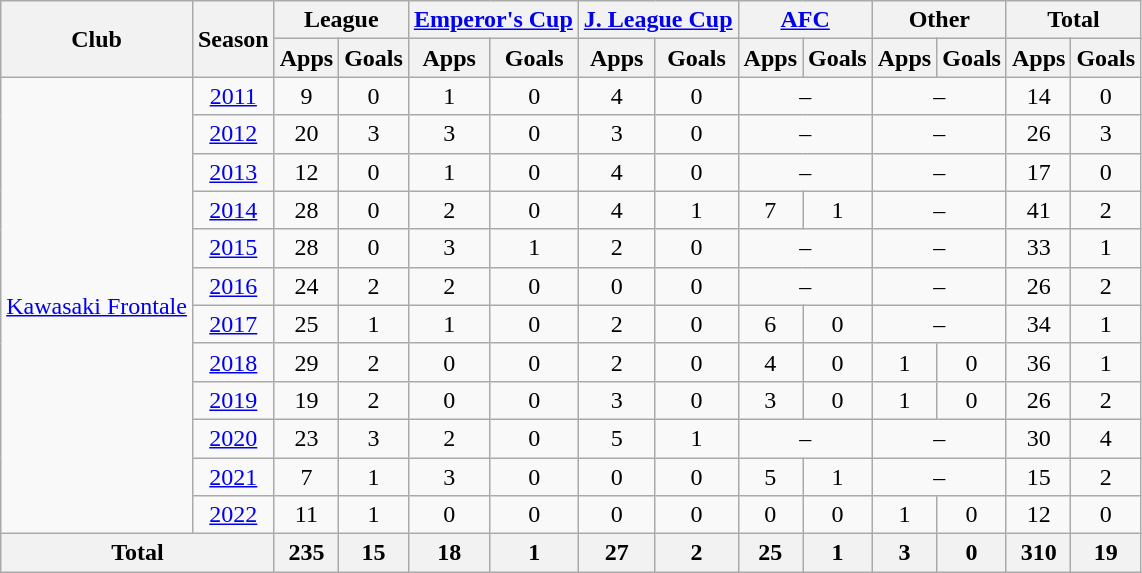<table class="wikitable" style="text-align:center">
<tr>
<th rowspan="2">Club</th>
<th rowspan="2">Season</th>
<th colspan="2">League</th>
<th colspan="2"><a href='#'>Emperor's Cup</a></th>
<th colspan="2"><a href='#'>J. League Cup</a></th>
<th colspan="2"><a href='#'>AFC</a></th>
<th colspan="2">Other</th>
<th colspan="2">Total</th>
</tr>
<tr>
<th>Apps</th>
<th>Goals</th>
<th>Apps</th>
<th>Goals</th>
<th>Apps</th>
<th>Goals</th>
<th>Apps</th>
<th>Goals</th>
<th>Apps</th>
<th>Goals</th>
<th>Apps</th>
<th>Goals</th>
</tr>
<tr>
<td rowspan="12"><a href='#'>Kawasaki Frontale</a></td>
<td><a href='#'>2011</a></td>
<td>9</td>
<td>0</td>
<td>1</td>
<td>0</td>
<td>4</td>
<td>0</td>
<td colspan="2">–</td>
<td colspan="2">–</td>
<td>14</td>
<td>0</td>
</tr>
<tr>
<td><a href='#'>2012</a></td>
<td>20</td>
<td>3</td>
<td>3</td>
<td>0</td>
<td>3</td>
<td>0</td>
<td colspan="2">–</td>
<td colspan="2">–</td>
<td>26</td>
<td>3</td>
</tr>
<tr>
<td><a href='#'>2013</a></td>
<td>12</td>
<td>0</td>
<td>1</td>
<td>0</td>
<td>4</td>
<td>0</td>
<td colspan="2">–</td>
<td colspan="2">–</td>
<td>17</td>
<td>0</td>
</tr>
<tr>
<td><a href='#'>2014</a></td>
<td>28</td>
<td>0</td>
<td>2</td>
<td>0</td>
<td>4</td>
<td>1</td>
<td>7</td>
<td>1</td>
<td colspan="2">–</td>
<td>41</td>
<td>2</td>
</tr>
<tr>
<td><a href='#'>2015</a></td>
<td>28</td>
<td>0</td>
<td>3</td>
<td>1</td>
<td>2</td>
<td>0</td>
<td colspan="2">–</td>
<td colspan="2">–</td>
<td>33</td>
<td>1</td>
</tr>
<tr>
<td><a href='#'>2016</a></td>
<td>24</td>
<td>2</td>
<td>2</td>
<td>0</td>
<td>0</td>
<td>0</td>
<td colspan="2">–</td>
<td colspan="2">–</td>
<td>26</td>
<td>2</td>
</tr>
<tr>
<td><a href='#'>2017</a></td>
<td>25</td>
<td>1</td>
<td>1</td>
<td>0</td>
<td>2</td>
<td>0</td>
<td>6</td>
<td>0</td>
<td colspan="2">–</td>
<td>34</td>
<td>1</td>
</tr>
<tr>
<td><a href='#'>2018</a></td>
<td>29</td>
<td>2</td>
<td>0</td>
<td>0</td>
<td>2</td>
<td>0</td>
<td>4</td>
<td>0</td>
<td>1</td>
<td>0</td>
<td>36</td>
<td>1</td>
</tr>
<tr>
<td><a href='#'>2019</a></td>
<td>19</td>
<td>2</td>
<td>0</td>
<td>0</td>
<td>3</td>
<td>0</td>
<td>3</td>
<td>0</td>
<td>1</td>
<td>0</td>
<td>26</td>
<td>2</td>
</tr>
<tr>
<td><a href='#'>2020</a></td>
<td>23</td>
<td>3</td>
<td>2</td>
<td>0</td>
<td>5</td>
<td>1</td>
<td colspan="2">–</td>
<td colspan="2">–</td>
<td>30</td>
<td>4</td>
</tr>
<tr>
<td><a href='#'>2021</a></td>
<td>7</td>
<td>1</td>
<td>3</td>
<td>0</td>
<td>0</td>
<td>0</td>
<td>5</td>
<td>1</td>
<td colspan="2">–</td>
<td>15</td>
<td>2</td>
</tr>
<tr>
<td><a href='#'>2022</a></td>
<td>11</td>
<td>1</td>
<td>0</td>
<td>0</td>
<td>0</td>
<td>0</td>
<td>0</td>
<td>0</td>
<td>1</td>
<td>0</td>
<td>12</td>
<td>0</td>
</tr>
<tr>
<th colspan="2">Total</th>
<th>235</th>
<th>15</th>
<th>18</th>
<th>1</th>
<th>27</th>
<th>2</th>
<th>25</th>
<th>1</th>
<th>3</th>
<th>0</th>
<th>310</th>
<th>19</th>
</tr>
</table>
